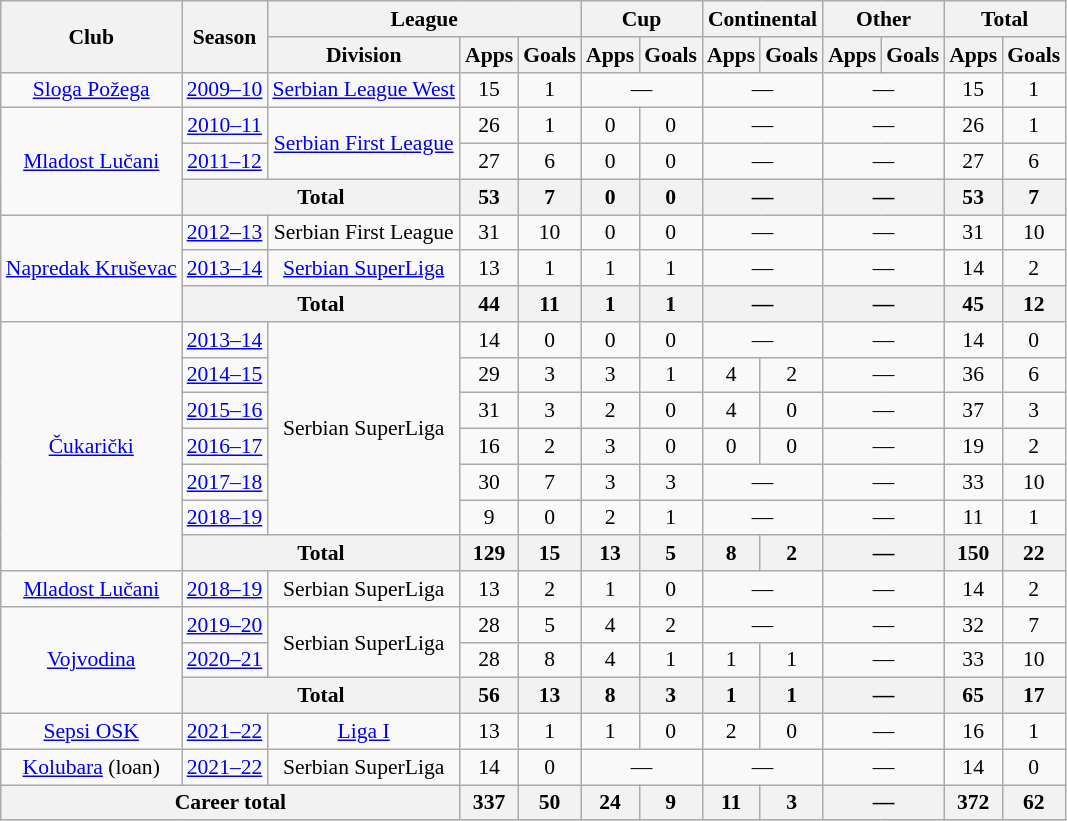<table class="wikitable" style="text-align: center;font-size:90%">
<tr>
<th rowspan="2">Club</th>
<th rowspan="2">Season</th>
<th colspan="3">League</th>
<th colspan="2">Cup</th>
<th colspan="2">Continental</th>
<th colspan="2">Other</th>
<th colspan="2">Total</th>
</tr>
<tr>
<th>Division</th>
<th>Apps</th>
<th>Goals</th>
<th>Apps</th>
<th>Goals</th>
<th>Apps</th>
<th>Goals</th>
<th>Apps</th>
<th>Goals</th>
<th>Apps</th>
<th>Goals</th>
</tr>
<tr>
<td><a href='#'>Sloga Požega</a></td>
<td><a href='#'>2009–10</a></td>
<td><a href='#'>Serbian League West</a></td>
<td>15</td>
<td>1</td>
<td colspan="2">—</td>
<td colspan="2">—</td>
<td colspan="2">—</td>
<td>15</td>
<td>1</td>
</tr>
<tr>
<td rowspan="3"><a href='#'>Mladost Lučani</a></td>
<td><a href='#'>2010–11</a></td>
<td rowspan="2"><a href='#'>Serbian First League</a></td>
<td>26</td>
<td>1</td>
<td>0</td>
<td>0</td>
<td colspan="2">—</td>
<td colspan="2">—</td>
<td>26</td>
<td>1</td>
</tr>
<tr>
<td><a href='#'>2011–12</a></td>
<td>27</td>
<td>6</td>
<td>0</td>
<td>0</td>
<td colspan="2">—</td>
<td colspan="2">—</td>
<td>27</td>
<td>6</td>
</tr>
<tr>
<th colspan="2">Total</th>
<th>53</th>
<th>7</th>
<th>0</th>
<th>0</th>
<th colspan="2">—</th>
<th colspan="2">—</th>
<th>53</th>
<th>7</th>
</tr>
<tr>
<td rowspan="3"><a href='#'>Napredak Kruševac</a></td>
<td><a href='#'>2012–13</a></td>
<td>Serbian First League</td>
<td>31</td>
<td>10</td>
<td>0</td>
<td>0</td>
<td colspan="2">—</td>
<td colspan="2">—</td>
<td>31</td>
<td>10</td>
</tr>
<tr>
<td><a href='#'>2013–14</a></td>
<td><a href='#'>Serbian SuperLiga</a></td>
<td>13</td>
<td>1</td>
<td>1</td>
<td>1</td>
<td colspan="2">—</td>
<td colspan="2">—</td>
<td>14</td>
<td>2</td>
</tr>
<tr>
<th colspan="2">Total</th>
<th>44</th>
<th>11</th>
<th>1</th>
<th>1</th>
<th colspan="2">—</th>
<th colspan="2">—</th>
<th>45</th>
<th>12</th>
</tr>
<tr>
<td rowspan="7"><a href='#'>Čukarički</a></td>
<td><a href='#'>2013–14</a></td>
<td rowspan="6">Serbian SuperLiga</td>
<td>14</td>
<td>0</td>
<td>0</td>
<td>0</td>
<td colspan="2">—</td>
<td colspan="2">—</td>
<td>14</td>
<td>0</td>
</tr>
<tr>
<td><a href='#'>2014–15</a></td>
<td>29</td>
<td>3</td>
<td>3</td>
<td>1</td>
<td>4</td>
<td>2</td>
<td colspan="2">—</td>
<td>36</td>
<td>6</td>
</tr>
<tr>
<td><a href='#'>2015–16</a></td>
<td>31</td>
<td>3</td>
<td>2</td>
<td>0</td>
<td>4</td>
<td>0</td>
<td colspan="2">—</td>
<td>37</td>
<td>3</td>
</tr>
<tr>
<td><a href='#'>2016–17</a></td>
<td>16</td>
<td>2</td>
<td>3</td>
<td>0</td>
<td>0</td>
<td>0</td>
<td colspan="2">—</td>
<td>19</td>
<td>2</td>
</tr>
<tr>
<td><a href='#'>2017–18</a></td>
<td>30</td>
<td>7</td>
<td>3</td>
<td>3</td>
<td colspan="2">—</td>
<td colspan="2">—</td>
<td>33</td>
<td>10</td>
</tr>
<tr>
<td><a href='#'>2018–19</a></td>
<td>9</td>
<td>0</td>
<td>2</td>
<td>1</td>
<td colspan="2">—</td>
<td colspan="2">—</td>
<td>11</td>
<td>1</td>
</tr>
<tr>
<th colspan="2">Total</th>
<th>129</th>
<th>15</th>
<th>13</th>
<th>5</th>
<th>8</th>
<th>2</th>
<th colspan="2">—</th>
<th>150</th>
<th>22</th>
</tr>
<tr>
<td><a href='#'>Mladost Lučani</a></td>
<td><a href='#'>2018–19</a></td>
<td>Serbian SuperLiga</td>
<td>13</td>
<td>2</td>
<td>1</td>
<td>0</td>
<td colspan="2">—</td>
<td colspan="2">—</td>
<td>14</td>
<td>2</td>
</tr>
<tr>
<td rowspan="3"><a href='#'>Vojvodina</a></td>
<td><a href='#'>2019–20</a></td>
<td rowspan="2">Serbian SuperLiga</td>
<td>28</td>
<td>5</td>
<td>4</td>
<td>2</td>
<td colspan="2">—</td>
<td colspan="2">—</td>
<td>32</td>
<td>7</td>
</tr>
<tr>
<td><a href='#'>2020–21</a></td>
<td>28</td>
<td>8</td>
<td>4</td>
<td>1</td>
<td>1</td>
<td>1</td>
<td colspan="2">—</td>
<td>33</td>
<td>10</td>
</tr>
<tr>
<th colspan="2">Total</th>
<th>56</th>
<th>13</th>
<th>8</th>
<th>3</th>
<th>1</th>
<th>1</th>
<th colspan="2">—</th>
<th>65</th>
<th>17</th>
</tr>
<tr>
<td><a href='#'>Sepsi OSK</a></td>
<td><a href='#'>2021–22</a></td>
<td><a href='#'>Liga I</a></td>
<td>13</td>
<td>1</td>
<td>1</td>
<td>0</td>
<td>2</td>
<td>0</td>
<td colspan="2">—</td>
<td>16</td>
<td>1</td>
</tr>
<tr>
<td><a href='#'>Kolubara</a> (loan)</td>
<td><a href='#'>2021–22</a></td>
<td>Serbian SuperLiga</td>
<td>14</td>
<td>0</td>
<td colspan="2">—</td>
<td colspan="2">—</td>
<td colspan="2">—</td>
<td>14</td>
<td>0</td>
</tr>
<tr>
<th colspan="3">Career total</th>
<th>337</th>
<th>50</th>
<th>24</th>
<th>9</th>
<th>11</th>
<th>3</th>
<th colspan="2">—</th>
<th>372</th>
<th>62</th>
</tr>
</table>
